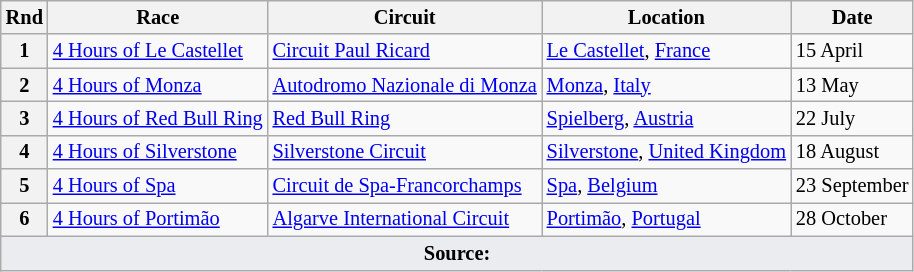<table class="wikitable" style="font-size: 85%">
<tr>
<th>Rnd</th>
<th>Race</th>
<th>Circuit</th>
<th>Location</th>
<th>Date</th>
</tr>
<tr>
<th>1</th>
<td><a href='#'>4 Hours of Le Castellet</a></td>
<td> <a href='#'>Circuit Paul Ricard</a></td>
<td><a href='#'>Le Castellet</a>, <a href='#'>France</a></td>
<td>15 April</td>
</tr>
<tr>
<th>2</th>
<td><a href='#'>4 Hours of Monza</a></td>
<td> <a href='#'>Autodromo Nazionale di Monza</a></td>
<td><a href='#'>Monza</a>, <a href='#'>Italy</a></td>
<td>13 May</td>
</tr>
<tr>
<th>3</th>
<td><a href='#'>4 Hours of Red Bull Ring</a></td>
<td> <a href='#'>Red Bull Ring</a></td>
<td><a href='#'>Spielberg</a>, <a href='#'>Austria</a></td>
<td>22 July</td>
</tr>
<tr>
<th>4</th>
<td><a href='#'>4 Hours of Silverstone</a></td>
<td> <a href='#'>Silverstone Circuit</a></td>
<td><a href='#'>Silverstone</a>, <a href='#'>United Kingdom</a></td>
<td>18 August</td>
</tr>
<tr>
<th>5</th>
<td><a href='#'>4 Hours of Spa</a></td>
<td> <a href='#'>Circuit de Spa-Francorchamps</a></td>
<td><a href='#'>Spa</a>, <a href='#'>Belgium</a></td>
<td>23 September</td>
</tr>
<tr>
<th>6</th>
<td><a href='#'>4 Hours of Portimão</a></td>
<td> <a href='#'>Algarve International Circuit</a></td>
<td><a href='#'>Portimão</a>, <a href='#'>Portugal</a></td>
<td>28 October</td>
</tr>
<tr class="sortbottom">
<td colspan="5" style="background-color:#EAECF0;text-align:center"><strong>Source:</strong></td>
</tr>
</table>
